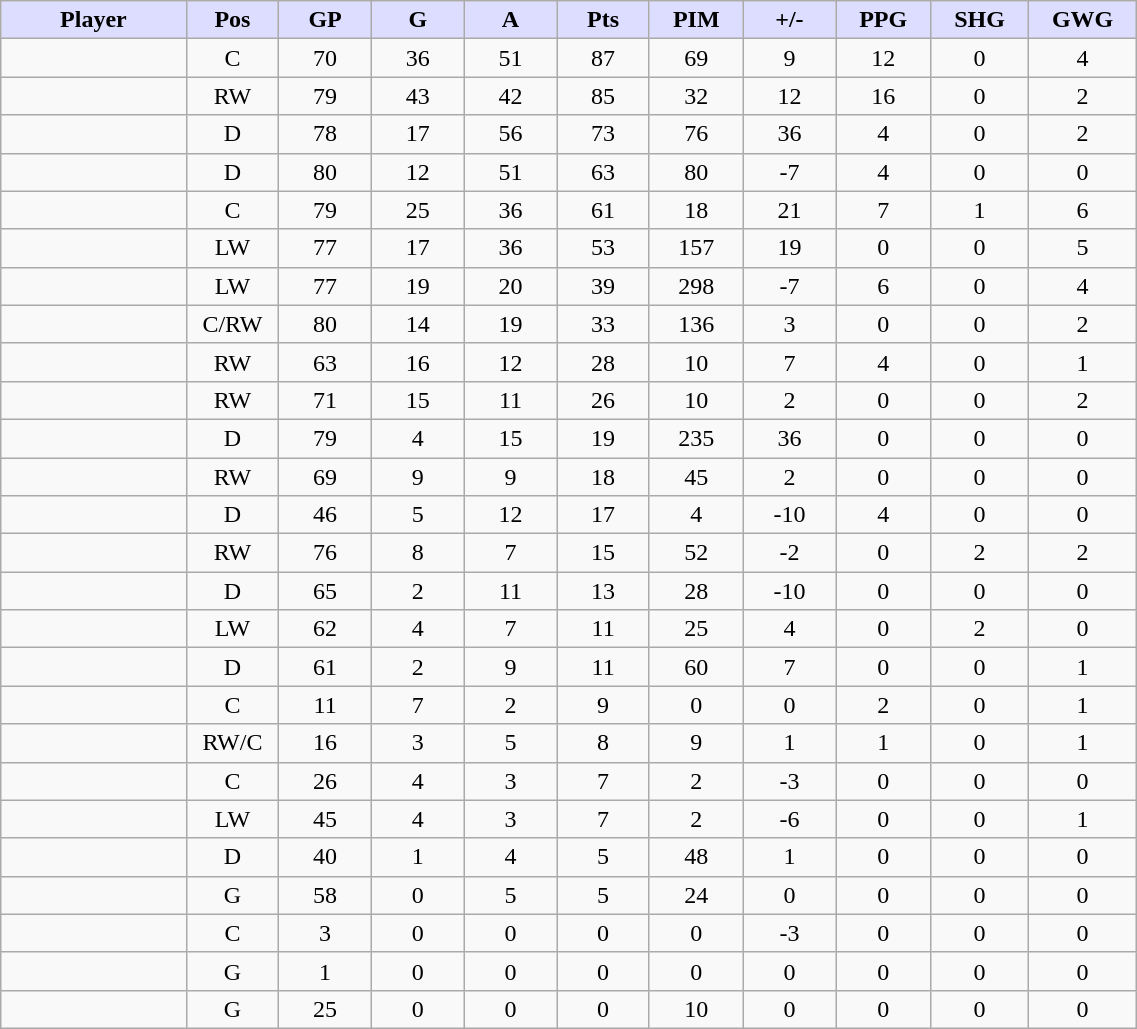<table style="width:60%;" class="wikitable sortable">
<tr style="text-align:center;">
<th style="background:#ddf; width:10%;">Player</th>
<th style="background:#ddf; width:3%;" title="Position">Pos</th>
<th style="background:#ddf; width:5%;" title="Games played">GP</th>
<th style="background:#ddf; width:5%;" title="Goals">G</th>
<th style="background:#ddf; width:5%;" title="Assists">A</th>
<th style="background:#ddf; width:5%;" title="Points">Pts</th>
<th style="background:#ddf; width:5%;" title="Penalties in Minutes">PIM</th>
<th style="background:#ddf; width:5%;" title="Plus/Minus">+/-</th>
<th style="background:#ddf; width:5%;" title="Power Play Goals">PPG</th>
<th style="background:#ddf; width:5%;" title="Short-handed Goals">SHG</th>
<th style="background:#ddf; width:5%;" title="Game-winning Goals">GWG</th>
</tr>
<tr style="text-align:center;">
<td style="text-align:right;"></td>
<td>C</td>
<td>70</td>
<td>36</td>
<td>51</td>
<td>87</td>
<td>69</td>
<td>9</td>
<td>12</td>
<td>0</td>
<td>4</td>
</tr>
<tr style="text-align:center;">
<td style="text-align:right;"></td>
<td>RW</td>
<td>79</td>
<td>43</td>
<td>42</td>
<td>85</td>
<td>32</td>
<td>12</td>
<td>16</td>
<td>0</td>
<td>2</td>
</tr>
<tr style="text-align:center;">
<td style="text-align:right;"></td>
<td>D</td>
<td>78</td>
<td>17</td>
<td>56</td>
<td>73</td>
<td>76</td>
<td>36</td>
<td>4</td>
<td>0</td>
<td>2</td>
</tr>
<tr style="text-align:center;">
<td style="text-align:right;"></td>
<td>D</td>
<td>80</td>
<td>12</td>
<td>51</td>
<td>63</td>
<td>80</td>
<td>-7</td>
<td>4</td>
<td>0</td>
<td>0</td>
</tr>
<tr style="text-align:center;">
<td style="text-align:right;"></td>
<td>C</td>
<td>79</td>
<td>25</td>
<td>36</td>
<td>61</td>
<td>18</td>
<td>21</td>
<td>7</td>
<td>1</td>
<td>6</td>
</tr>
<tr style="text-align:center;">
<td style="text-align:right;"></td>
<td>LW</td>
<td>77</td>
<td>17</td>
<td>36</td>
<td>53</td>
<td>157</td>
<td>19</td>
<td>0</td>
<td>0</td>
<td>5</td>
</tr>
<tr style="text-align:center;">
<td style="text-align:right;"></td>
<td>LW</td>
<td>77</td>
<td>19</td>
<td>20</td>
<td>39</td>
<td>298</td>
<td>-7</td>
<td>6</td>
<td>0</td>
<td>4</td>
</tr>
<tr style="text-align:center;">
<td style="text-align:right;"></td>
<td>C/RW</td>
<td>80</td>
<td>14</td>
<td>19</td>
<td>33</td>
<td>136</td>
<td>3</td>
<td>0</td>
<td>0</td>
<td>2</td>
</tr>
<tr style="text-align:center;">
<td style="text-align:right;"></td>
<td>RW</td>
<td>63</td>
<td>16</td>
<td>12</td>
<td>28</td>
<td>10</td>
<td>7</td>
<td>4</td>
<td>0</td>
<td>1</td>
</tr>
<tr style="text-align:center;">
<td style="text-align:right;"></td>
<td>RW</td>
<td>71</td>
<td>15</td>
<td>11</td>
<td>26</td>
<td>10</td>
<td>2</td>
<td>0</td>
<td>0</td>
<td>2</td>
</tr>
<tr style="text-align:center;">
<td style="text-align:right;"></td>
<td>D</td>
<td>79</td>
<td>4</td>
<td>15</td>
<td>19</td>
<td>235</td>
<td>36</td>
<td>0</td>
<td>0</td>
<td>0</td>
</tr>
<tr style="text-align:center;">
<td style="text-align:right;"></td>
<td>RW</td>
<td>69</td>
<td>9</td>
<td>9</td>
<td>18</td>
<td>45</td>
<td>2</td>
<td>0</td>
<td>0</td>
<td>0</td>
</tr>
<tr style="text-align:center;">
<td style="text-align:right;"></td>
<td>D</td>
<td>46</td>
<td>5</td>
<td>12</td>
<td>17</td>
<td>4</td>
<td>-10</td>
<td>4</td>
<td>0</td>
<td>0</td>
</tr>
<tr style="text-align:center;">
<td style="text-align:right;"></td>
<td>RW</td>
<td>76</td>
<td>8</td>
<td>7</td>
<td>15</td>
<td>52</td>
<td>-2</td>
<td>0</td>
<td>2</td>
<td>2</td>
</tr>
<tr style="text-align:center;">
<td style="text-align:right;"></td>
<td>D</td>
<td>65</td>
<td>2</td>
<td>11</td>
<td>13</td>
<td>28</td>
<td>-10</td>
<td>0</td>
<td>0</td>
<td>0</td>
</tr>
<tr style="text-align:center;">
<td style="text-align:right;"></td>
<td>LW</td>
<td>62</td>
<td>4</td>
<td>7</td>
<td>11</td>
<td>25</td>
<td>4</td>
<td>0</td>
<td>2</td>
<td>0</td>
</tr>
<tr style="text-align:center;">
<td style="text-align:right;"></td>
<td>D</td>
<td>61</td>
<td>2</td>
<td>9</td>
<td>11</td>
<td>60</td>
<td>7</td>
<td>0</td>
<td>0</td>
<td>1</td>
</tr>
<tr style="text-align:center;">
<td style="text-align:right;"></td>
<td>C</td>
<td>11</td>
<td>7</td>
<td>2</td>
<td>9</td>
<td>0</td>
<td>0</td>
<td>2</td>
<td>0</td>
<td>1</td>
</tr>
<tr style="text-align:center;">
<td style="text-align:right;"></td>
<td>RW/C</td>
<td>16</td>
<td>3</td>
<td>5</td>
<td>8</td>
<td>9</td>
<td>1</td>
<td>1</td>
<td>0</td>
<td>1</td>
</tr>
<tr style="text-align:center;">
<td style="text-align:right;"></td>
<td>C</td>
<td>26</td>
<td>4</td>
<td>3</td>
<td>7</td>
<td>2</td>
<td>-3</td>
<td>0</td>
<td>0</td>
<td>0</td>
</tr>
<tr style="text-align:center;">
<td style="text-align:right;"></td>
<td>LW</td>
<td>45</td>
<td>4</td>
<td>3</td>
<td>7</td>
<td>2</td>
<td>-6</td>
<td>0</td>
<td>0</td>
<td>1</td>
</tr>
<tr style="text-align:center;">
<td style="text-align:right;"></td>
<td>D</td>
<td>40</td>
<td>1</td>
<td>4</td>
<td>5</td>
<td>48</td>
<td>1</td>
<td>0</td>
<td>0</td>
<td>0</td>
</tr>
<tr style="text-align:center;">
<td style="text-align:right;"></td>
<td>G</td>
<td>58</td>
<td>0</td>
<td>5</td>
<td>5</td>
<td>24</td>
<td>0</td>
<td>0</td>
<td>0</td>
<td>0</td>
</tr>
<tr style="text-align:center;">
<td style="text-align:right;"></td>
<td>C</td>
<td>3</td>
<td>0</td>
<td>0</td>
<td>0</td>
<td>0</td>
<td>-3</td>
<td>0</td>
<td>0</td>
<td>0</td>
</tr>
<tr style="text-align:center;">
<td style="text-align:right;"></td>
<td>G</td>
<td>1</td>
<td>0</td>
<td>0</td>
<td>0</td>
<td>0</td>
<td>0</td>
<td>0</td>
<td>0</td>
<td>0</td>
</tr>
<tr style="text-align:center;">
<td style="text-align:right;"></td>
<td>G</td>
<td>25</td>
<td>0</td>
<td>0</td>
<td>0</td>
<td>10</td>
<td>0</td>
<td>0</td>
<td>0</td>
<td>0</td>
</tr>
</table>
